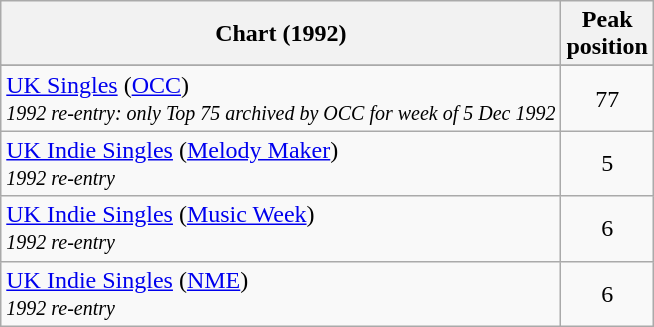<table class="wikitable sortable">
<tr>
<th>Chart (1992)</th>
<th>Peak<br>position</th>
</tr>
<tr>
</tr>
<tr>
<td><a href='#'>UK Singles</a> (<a href='#'>OCC</a>)<br><small><em>1992 re-entry: only Top 75 archived by OCC for week of 5 Dec 1992</em></small></td>
<td style="text-align:center;">77</td>
</tr>
<tr>
<td><a href='#'>UK Indie Singles</a> (<a href='#'>Melody Maker</a>)<br><small><em>1992 re-entry</em></small></td>
<td style="text-align:center;">5</td>
</tr>
<tr>
<td><a href='#'>UK Indie Singles</a> (<a href='#'>Music Week</a>)<br><small><em>1992 re-entry</em></small></td>
<td style="text-align:center;">6</td>
</tr>
<tr>
<td><a href='#'>UK Indie Singles</a> (<a href='#'>NME</a>)<br><small><em>1992 re-entry</em></small></td>
<td style="text-align:center;">6</td>
</tr>
</table>
